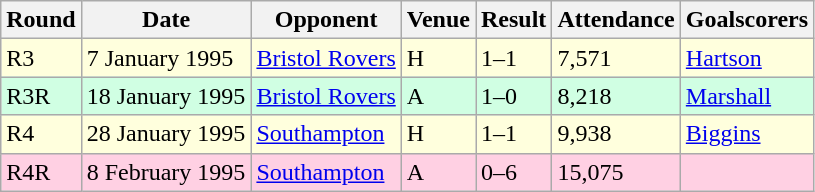<table class="wikitable">
<tr>
<th>Round</th>
<th>Date</th>
<th>Opponent</th>
<th>Venue</th>
<th>Result</th>
<th>Attendance</th>
<th>Goalscorers</th>
</tr>
<tr style="background-color: #ffffdd;">
<td>R3</td>
<td>7 January 1995</td>
<td><a href='#'>Bristol Rovers</a></td>
<td>H</td>
<td>1–1</td>
<td>7,571</td>
<td><a href='#'>Hartson</a></td>
</tr>
<tr style="background-color: #d0ffe3;">
<td>R3R</td>
<td>18 January 1995</td>
<td><a href='#'>Bristol Rovers</a></td>
<td>A</td>
<td>1–0</td>
<td>8,218</td>
<td><a href='#'>Marshall</a></td>
</tr>
<tr style="background-color: #ffffdd;">
<td>R4</td>
<td>28 January 1995</td>
<td><a href='#'>Southampton</a></td>
<td>H</td>
<td>1–1</td>
<td>9,938</td>
<td><a href='#'>Biggins</a></td>
</tr>
<tr style="background-color: #ffd0e3;">
<td>R4R</td>
<td>8 February 1995</td>
<td><a href='#'>Southampton</a></td>
<td>A</td>
<td>0–6</td>
<td>15,075</td>
<td></td>
</tr>
</table>
